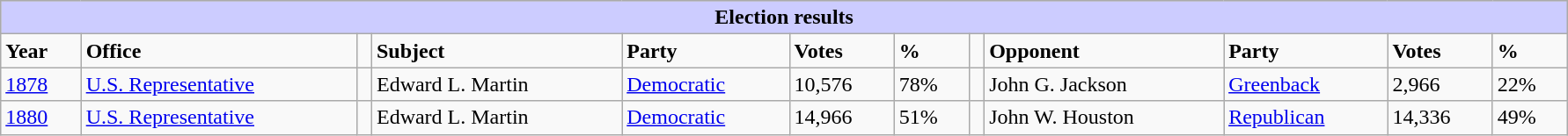<table class=wikitable style="width: 94%" style="text-align: center;" align="center">
<tr bgcolor=#cccccc>
<th colspan=12 style="background: #ccccff;">Election results</th>
</tr>
<tr>
<td><strong>Year</strong></td>
<td><strong>Office</strong></td>
<td></td>
<td><strong>Subject</strong></td>
<td><strong>Party</strong></td>
<td><strong>Votes</strong></td>
<td><strong>%</strong></td>
<td></td>
<td><strong>Opponent</strong></td>
<td><strong>Party</strong></td>
<td><strong>Votes</strong></td>
<td><strong>%</strong></td>
</tr>
<tr>
<td><a href='#'>1878</a></td>
<td><a href='#'>U.S. Representative</a></td>
<td></td>
<td>Edward L. Martin</td>
<td><a href='#'>Democratic</a></td>
<td>10,576</td>
<td>78%</td>
<td></td>
<td>John G. Jackson</td>
<td><a href='#'>Greenback</a></td>
<td>2,966</td>
<td>22%</td>
</tr>
<tr>
<td><a href='#'>1880</a></td>
<td><a href='#'>U.S. Representative</a></td>
<td></td>
<td>Edward L. Martin</td>
<td><a href='#'>Democratic</a></td>
<td>14,966</td>
<td>51%</td>
<td></td>
<td>John W. Houston</td>
<td><a href='#'>Republican</a></td>
<td>14,336</td>
<td>49%</td>
</tr>
</table>
